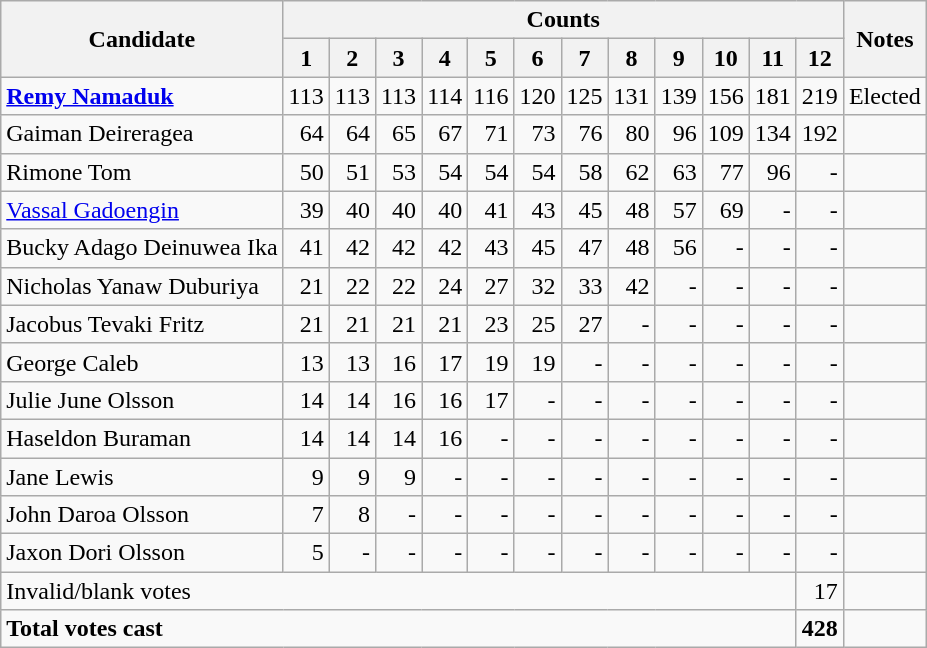<table class=wikitable style=text-align:right>
<tr>
<th rowspan=2>Candidate</th>
<th colspan=12>Counts</th>
<th rowspan=2>Notes</th>
</tr>
<tr>
<th>1</th>
<th>2</th>
<th>3</th>
<th>4</th>
<th>5</th>
<th>6</th>
<th>7</th>
<th>8</th>
<th>9</th>
<th>10</th>
<th>11</th>
<th>12</th>
</tr>
<tr>
<td align=left><strong><a href='#'>Remy Namaduk</a></strong></td>
<td>113</td>
<td>113</td>
<td>113</td>
<td>114</td>
<td>116</td>
<td>120</td>
<td>125</td>
<td>131</td>
<td>139</td>
<td>156</td>
<td>181</td>
<td>219</td>
<td align=left>Elected</td>
</tr>
<tr>
<td align=left>Gaiman Deireragea</td>
<td>64</td>
<td>64</td>
<td>65</td>
<td>67</td>
<td>71</td>
<td>73</td>
<td>76</td>
<td>80</td>
<td>96</td>
<td>109</td>
<td>134</td>
<td>192</td>
<td align=left></td>
</tr>
<tr>
<td align=left>Rimone Tom</td>
<td>50</td>
<td>51</td>
<td>53</td>
<td>54</td>
<td>54</td>
<td>54</td>
<td>58</td>
<td>62</td>
<td>63</td>
<td>77</td>
<td>96</td>
<td>-</td>
<td align=left></td>
</tr>
<tr>
<td align=left><a href='#'>Vassal Gadoengin</a></td>
<td>39</td>
<td>40</td>
<td>40</td>
<td>40</td>
<td>41</td>
<td>43</td>
<td>45</td>
<td>48</td>
<td>57</td>
<td>69</td>
<td>-</td>
<td>-</td>
<td align=left></td>
</tr>
<tr>
<td align=left>Bucky Adago Deinuwea Ika</td>
<td>41</td>
<td>42</td>
<td>42</td>
<td>42</td>
<td>43</td>
<td>45</td>
<td>47</td>
<td>48</td>
<td>56</td>
<td>-</td>
<td>-</td>
<td>-</td>
<td align=left></td>
</tr>
<tr>
<td align=left>Nicholas Yanaw Duburiya</td>
<td>21</td>
<td>22</td>
<td>22</td>
<td>24</td>
<td>27</td>
<td>32</td>
<td>33</td>
<td>42</td>
<td>-</td>
<td>-</td>
<td>-</td>
<td>-</td>
<td align=left></td>
</tr>
<tr>
<td align=left>Jacobus Tevaki Fritz</td>
<td>21</td>
<td>21</td>
<td>21</td>
<td>21</td>
<td>23</td>
<td>25</td>
<td>27</td>
<td>-</td>
<td>-</td>
<td>-</td>
<td>-</td>
<td>-</td>
<td align=left></td>
</tr>
<tr>
<td align=left>George Caleb</td>
<td>13</td>
<td>13</td>
<td>16</td>
<td>17</td>
<td>19</td>
<td>19</td>
<td>-</td>
<td>-</td>
<td>-</td>
<td>-</td>
<td>-</td>
<td>-</td>
<td align=left></td>
</tr>
<tr>
<td align=left>Julie June Olsson</td>
<td>14</td>
<td>14</td>
<td>16</td>
<td>16</td>
<td>17</td>
<td>-</td>
<td>-</td>
<td>-</td>
<td>-</td>
<td>-</td>
<td>-</td>
<td>-</td>
<td align=left></td>
</tr>
<tr>
<td align=left>Haseldon Buraman</td>
<td>14</td>
<td>14</td>
<td>14</td>
<td>16</td>
<td>-</td>
<td>-</td>
<td>-</td>
<td>-</td>
<td>-</td>
<td>-</td>
<td>-</td>
<td>-</td>
<td align=left></td>
</tr>
<tr>
<td align=left>Jane Lewis</td>
<td>9</td>
<td>9</td>
<td>9</td>
<td>-</td>
<td>-</td>
<td>-</td>
<td>-</td>
<td>-</td>
<td>-</td>
<td>-</td>
<td>-</td>
<td>-</td>
<td align=left></td>
</tr>
<tr>
<td align=left>John Daroa Olsson</td>
<td>7</td>
<td>8</td>
<td>-</td>
<td>-</td>
<td>-</td>
<td>-</td>
<td>-</td>
<td>-</td>
<td>-</td>
<td>-</td>
<td>-</td>
<td>-</td>
<td align=left></td>
</tr>
<tr>
<td align=left>Jaxon Dori Olsson</td>
<td>5</td>
<td>-</td>
<td>-</td>
<td>-</td>
<td>-</td>
<td>-</td>
<td>-</td>
<td>-</td>
<td>-</td>
<td>-</td>
<td>-</td>
<td>-</td>
<td align=left></td>
</tr>
<tr>
<td align=left colspan=12>Invalid/blank votes</td>
<td>17</td>
<td></td>
</tr>
<tr>
<td align=left colspan=12><strong>Total votes cast</strong></td>
<td><strong>428</strong></td>
<td></td>
</tr>
</table>
